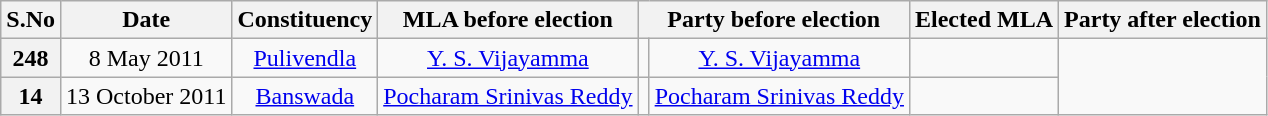<table class="wikitable sortable" style="text-align:center;">
<tr>
<th>S.No</th>
<th>Date</th>
<th>Constituency</th>
<th>MLA before election</th>
<th colspan="2">Party before election</th>
<th>Elected MLA</th>
<th colspan="2">Party after election</th>
</tr>
<tr>
<th>248</th>
<td>8 May 2011</td>
<td><a href='#'>Pulivendla</a></td>
<td><a href='#'>Y. S. Vijayamma</a></td>
<td></td>
<td><a href='#'>Y. S. Vijayamma</a></td>
<td></td>
</tr>
<tr>
<th>14</th>
<td>13 October 2011</td>
<td><a href='#'>Banswada</a></td>
<td><a href='#'>Pocharam Srinivas Reddy</a></td>
<td></td>
<td><a href='#'>Pocharam Srinivas Reddy</a></td>
<td></td>
</tr>
</table>
